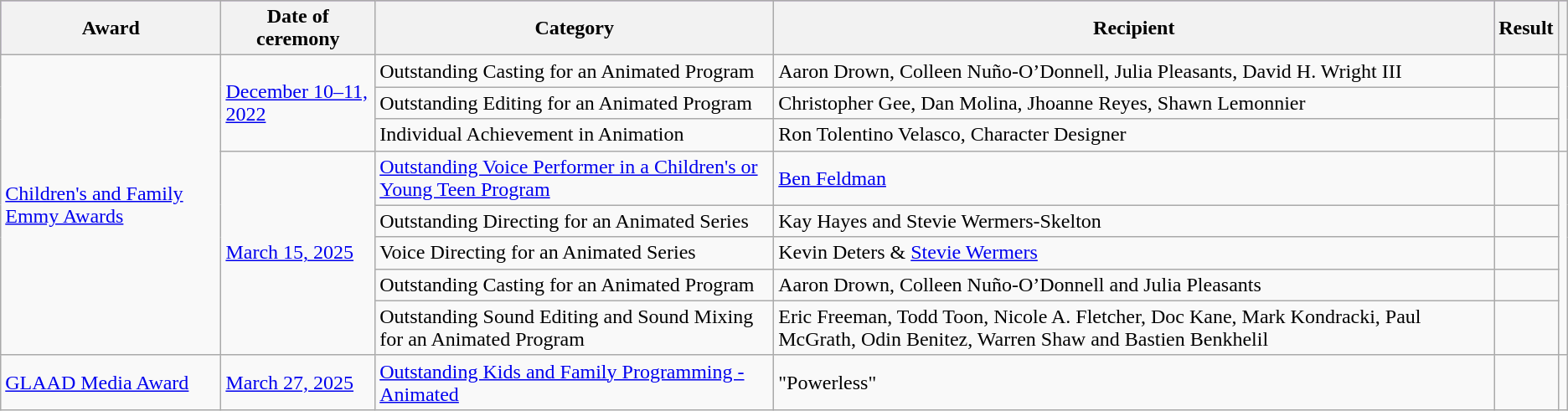<table class="wikitable">
<tr style="background:#96c; text-align:center;">
<th>Award</th>
<th>Date of ceremony</th>
<th>Category</th>
<th>Recipient</th>
<th>Result</th>
<th></th>
</tr>
<tr>
<td rowspan="8"><a href='#'>Children's and Family Emmy Awards</a></td>
<td rowspan="3"><a href='#'>December 10–11, 2022</a></td>
<td>Outstanding Casting for an Animated Program</td>
<td>Aaron Drown, Colleen Nuño-O’Donnell, Julia Pleasants, David H. Wright III</td>
<td></td>
<td rowspan="3" style="text-align:center;"></td>
</tr>
<tr>
<td>Outstanding Editing for an Animated Program</td>
<td>Christopher Gee, Dan Molina, Jhoanne Reyes, Shawn Lemonnier</td>
<td></td>
</tr>
<tr>
<td>Individual Achievement in Animation</td>
<td>Ron Tolentino Velasco, Character Designer</td>
<td></td>
</tr>
<tr>
<td rowspan="5"><a href='#'>March 15, 2025</a></td>
<td><a href='#'>Outstanding Voice Performer in a Children's or Young Teen Program</a></td>
<td><a href='#'>Ben Feldman</a></td>
<td></td>
<td rowspan="5" style="text-align:center;"></td>
</tr>
<tr>
<td>Outstanding Directing for an Animated Series</td>
<td>Kay Hayes and Stevie Wermers-Skelton </td>
<td></td>
</tr>
<tr>
<td>Voice Directing for an Animated Series</td>
<td>Kevin Deters & <a href='#'>Stevie Wermers</a></td>
<td></td>
</tr>
<tr>
<td>Outstanding Casting for an Animated Program</td>
<td>Aaron Drown, Colleen Nuño-O’Donnell and Julia Pleasants</td>
<td></td>
</tr>
<tr>
<td>Outstanding Sound Editing and Sound Mixing for an Animated Program</td>
<td>Eric Freeman, Todd Toon, Nicole A. Fletcher, Doc Kane, Mark Kondracki, Paul McGrath, Odin Benitez, Warren Shaw and Bastien Benkhelil</td>
<td></td>
</tr>
<tr>
<td><a href='#'>GLAAD Media Award</a></td>
<td><a href='#'>March 27, 2025</a></td>
<td><a href='#'>Outstanding Kids and Family Programming - Animated</a></td>
<td>"Powerless"</td>
<td></td>
<td style="text-align:center;"></td>
</tr>
</table>
